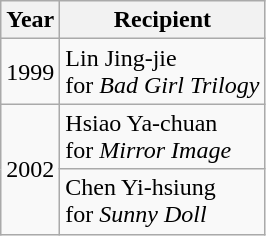<table class="wikitable sortable">
<tr>
<th>Year</th>
<th>Recipient</th>
</tr>
<tr>
<td>1999</td>
<td>Lin Jing-jie<br> for <em>Bad Girl Trilogy</em></td>
</tr>
<tr>
<td rowspan=2>2002</td>
<td>Hsiao Ya-chuan<br> for <em>Mirror Image</em></td>
</tr>
<tr>
<td>Chen Yi-hsiung<br> for <em>Sunny Doll</em></td>
</tr>
</table>
